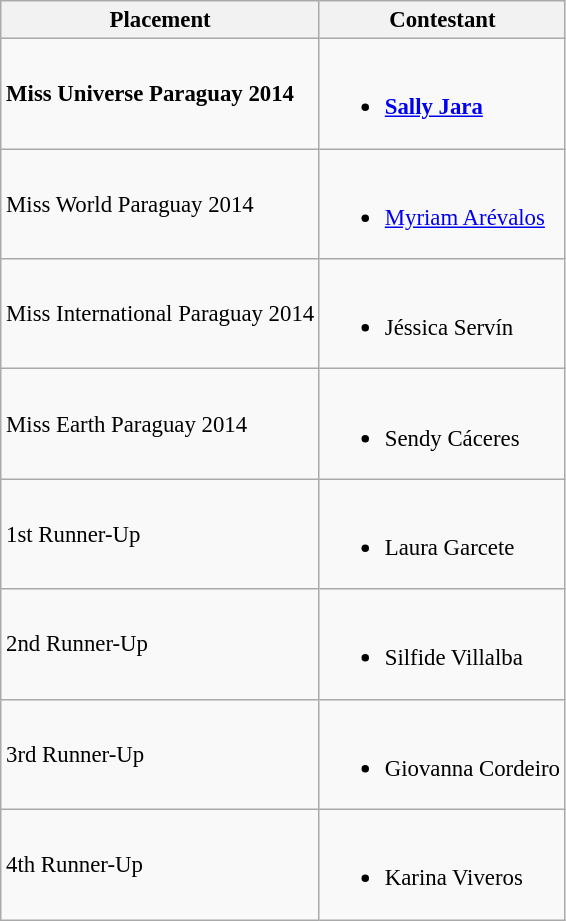<table class="wikitable sortable" style="font-size: 95%;">
<tr>
<th>Placement</th>
<th>Contestant</th>
</tr>
<tr>
<td><strong>Miss Universe Paraguay 2014</strong></td>
<td><br><ul><li><strong><a href='#'>Sally Jara</a></strong></li></ul></td>
</tr>
<tr>
<td>Miss World Paraguay 2014</td>
<td><br><ul><li><a href='#'>Myriam Arévalos</a></li></ul></td>
</tr>
<tr>
<td>Miss International Paraguay 2014</td>
<td><br><ul><li>Jéssica Servín</li></ul></td>
</tr>
<tr>
<td>Miss Earth Paraguay 2014</td>
<td><br><ul><li>Sendy Cáceres</li></ul></td>
</tr>
<tr>
<td>1st Runner-Up</td>
<td><br><ul><li>Laura Garcete</li></ul></td>
</tr>
<tr>
<td>2nd Runner-Up</td>
<td><br><ul><li>Silfide Villalba</li></ul></td>
</tr>
<tr>
<td>3rd Runner-Up</td>
<td><br><ul><li>Giovanna Cordeiro</li></ul></td>
</tr>
<tr>
<td>4th Runner-Up</td>
<td><br><ul><li>Karina Viveros</li></ul></td>
</tr>
</table>
